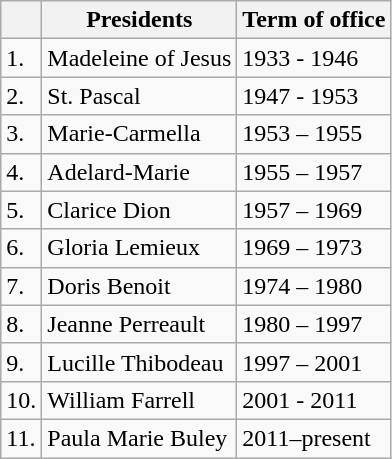<table class="wikitable">
<tr>
<th></th>
<th>Presidents</th>
<th>Term of office</th>
</tr>
<tr>
<td>1.</td>
<td>Madeleine of Jesus</td>
<td>1933 - 1946</td>
</tr>
<tr>
<td>2.</td>
<td>St. Pascal</td>
<td>1947 - 1953</td>
</tr>
<tr>
<td>3.</td>
<td>Marie-Carmella</td>
<td>1953 – 1955</td>
</tr>
<tr>
<td>4.</td>
<td>Adelard-Marie</td>
<td>1955 – 1957</td>
</tr>
<tr>
<td>5.</td>
<td>Clarice Dion</td>
<td>1957 – 1969</td>
</tr>
<tr>
<td>6.</td>
<td>Gloria Lemieux</td>
<td>1969 – 1973</td>
</tr>
<tr>
<td>7.</td>
<td>Doris Benoit</td>
<td>1974 – 1980</td>
</tr>
<tr>
<td>8.</td>
<td>Jeanne Perreault</td>
<td>1980 – 1997</td>
</tr>
<tr>
<td>9.</td>
<td>Lucille Thibodeau</td>
<td>1997 – 2001</td>
</tr>
<tr>
<td>10.</td>
<td>William Farrell</td>
<td>2001 - 2011</td>
</tr>
<tr>
<td>11.</td>
<td>Paula Marie Buley</td>
<td>2011–present</td>
</tr>
</table>
